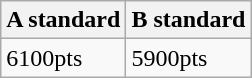<table class="wikitable" border="1" align="upright">
<tr>
<th>A standard</th>
<th>B standard</th>
</tr>
<tr>
<td>6100pts</td>
<td>5900pts</td>
</tr>
</table>
